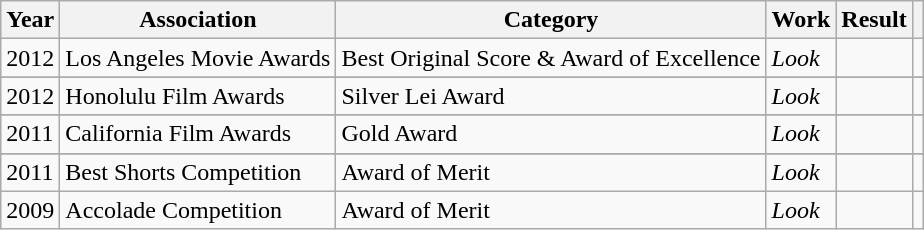<table class="wikitable sortable">
<tr>
<th scope="col">Year</th>
<th scope="col">Association</th>
<th scope="col">Category</th>
<th scope="col">Work</th>
<th scope="col">Result</th>
<th scope="col" class="unsortable"></th>
</tr>
<tr>
<td>2012</td>
<td>Los Angeles Movie Awards</td>
<td>Best Original Score & Award of Excellence</td>
<td><em>Look</em></td>
<td></td>
<td style="text-align:center;"></td>
</tr>
<tr>
</tr>
<tr>
<td>2012</td>
<td>Honolulu Film Awards</td>
<td>Silver Lei Award</td>
<td><em>Look</em></td>
<td></td>
<td style="text-align:center;"></td>
</tr>
<tr>
</tr>
<tr>
<td>2011</td>
<td>California Film Awards</td>
<td>Gold Award</td>
<td><em>Look</em></td>
<td></td>
<td style="text-align:center;"></td>
</tr>
<tr>
</tr>
<tr>
<td>2011</td>
<td>Best Shorts Competition</td>
<td>Award of Merit</td>
<td><em>Look</em></td>
<td></td>
<td style="text-align:center;"></td>
</tr>
<tr>
<td>2009</td>
<td>Accolade Competition</td>
<td>Award of Merit</td>
<td><em>Look</em></td>
<td></td>
<td style="text-align:center;"></td>
</tr>
</table>
